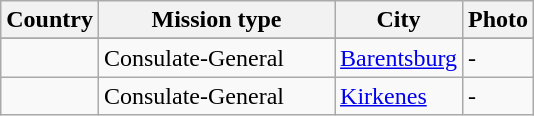<table class="wikitable sortable">
<tr valign="middle">
<th>Country</th>
<th width=150px>Mission type</th>
<th>City</th>
<th>Photo</th>
</tr>
<tr style="font-weight:bold; background-color: #DDDDDD">
</tr>
<tr>
<td></td>
<td>Consulate-General</td>
<td><a href='#'>Barentsburg</a></td>
<td>-</td>
</tr>
<tr>
<td></td>
<td>Consulate-General</td>
<td><a href='#'>Kirkenes</a></td>
<td>-</td>
</tr>
</table>
